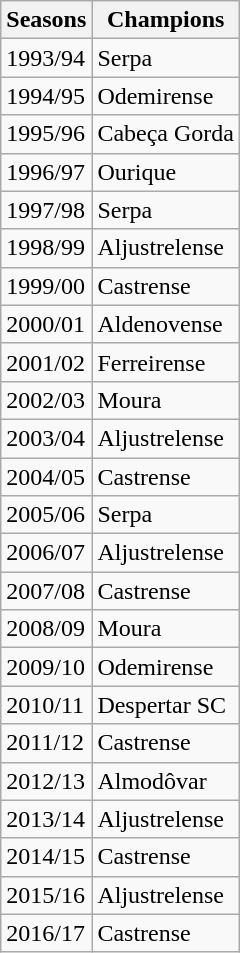<table class="wikitable" style="text-align:left">
<tr>
<th style= width="80px">Seasons</th>
<th style= width="200px">Champions</th>
</tr>
<tr>
<td>1993/94</td>
<td>Serpa</td>
</tr>
<tr>
<td>1994/95</td>
<td>Odemirense</td>
</tr>
<tr>
<td>1995/96</td>
<td>Cabeça Gorda</td>
</tr>
<tr>
<td>1996/97</td>
<td>Ourique</td>
</tr>
<tr>
<td>1997/98</td>
<td>Serpa</td>
</tr>
<tr>
<td>1998/99</td>
<td>Aljustrelense</td>
</tr>
<tr>
<td>1999/00</td>
<td>Castrense</td>
</tr>
<tr>
<td>2000/01</td>
<td>Aldenovense</td>
</tr>
<tr>
<td>2001/02</td>
<td>Ferreirense</td>
</tr>
<tr>
<td>2002/03</td>
<td>Moura</td>
</tr>
<tr>
<td>2003/04</td>
<td>Aljustrelense</td>
</tr>
<tr>
<td>2004/05</td>
<td>Castrense</td>
</tr>
<tr>
<td>2005/06</td>
<td>Serpa</td>
</tr>
<tr>
<td>2006/07</td>
<td>Aljustrelense</td>
</tr>
<tr>
<td>2007/08</td>
<td>Castrense</td>
</tr>
<tr>
<td>2008/09</td>
<td>Moura</td>
</tr>
<tr>
<td>2009/10</td>
<td>Odemirense</td>
</tr>
<tr>
<td>2010/11</td>
<td>Despertar SC</td>
</tr>
<tr>
<td>2011/12</td>
<td>Castrense</td>
</tr>
<tr>
<td>2012/13</td>
<td>Almodôvar</td>
</tr>
<tr>
<td>2013/14</td>
<td>Aljustrelense</td>
</tr>
<tr>
<td>2014/15</td>
<td>Castrense</td>
</tr>
<tr>
<td>2015/16</td>
<td>Aljustrelense</td>
</tr>
<tr>
<td>2016/17</td>
<td>Castrense</td>
</tr>
</table>
